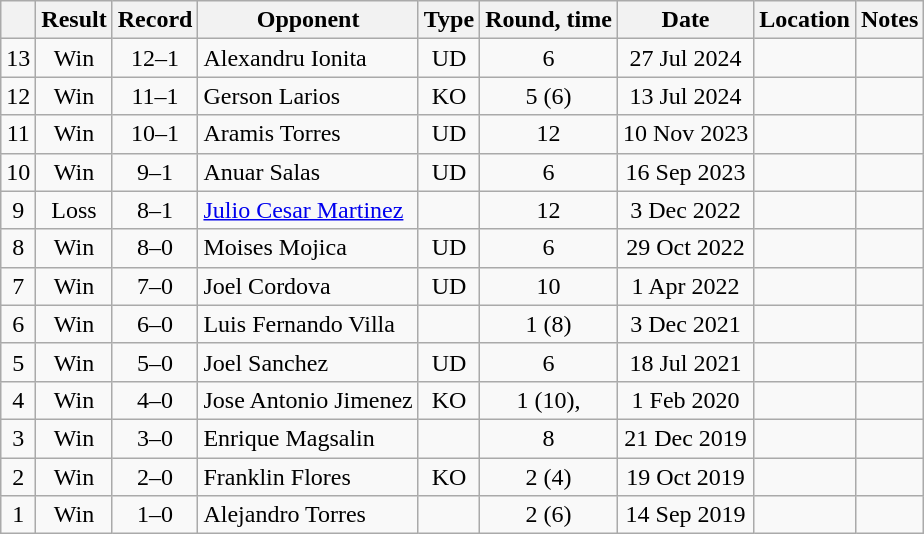<table class="wikitable" style="text-align:center">
<tr>
<th></th>
<th>Result</th>
<th>Record</th>
<th>Opponent</th>
<th>Type</th>
<th>Round, time</th>
<th>Date</th>
<th>Location</th>
<th>Notes</th>
</tr>
<tr>
<td>13</td>
<td>Win</td>
<td>12–1</td>
<td align=left>Alexandru Ionita</td>
<td>UD</td>
<td>6</td>
<td>27 Jul 2024</td>
<td align=left></td>
<td></td>
</tr>
<tr>
<td>12</td>
<td>Win</td>
<td>11–1</td>
<td align=left>Gerson Larios</td>
<td>KO</td>
<td>5 (6)</td>
<td>13 Jul 2024</td>
<td align=left></td>
<td></td>
</tr>
<tr>
<td>11</td>
<td>Win</td>
<td>10–1</td>
<td align=left>Aramis Torres</td>
<td>UD</td>
<td>12</td>
<td>10 Nov 2023</td>
<td align=left></td>
<td align=left></td>
</tr>
<tr>
<td>10</td>
<td>Win</td>
<td>9–1</td>
<td align=left>Anuar Salas</td>
<td>UD</td>
<td>6</td>
<td>16 Sep 2023</td>
<td align=left></td>
<td></td>
</tr>
<tr>
<td>9</td>
<td>Loss</td>
<td>8–1</td>
<td align=left><a href='#'>Julio Cesar Martinez</a></td>
<td></td>
<td>12</td>
<td>3 Dec 2022</td>
<td align=left></td>
<td align=left></td>
</tr>
<tr>
<td>8</td>
<td>Win</td>
<td>8–0</td>
<td align=left>Moises Mojica</td>
<td>UD</td>
<td>6</td>
<td>29 Oct 2022</td>
<td align=left></td>
<td></td>
</tr>
<tr>
<td>7</td>
<td>Win</td>
<td>7–0</td>
<td align=left>Joel Cordova</td>
<td>UD</td>
<td>10</td>
<td>1 Apr 2022</td>
<td align=left></td>
<td align=left></td>
</tr>
<tr>
<td>6</td>
<td>Win</td>
<td>6–0</td>
<td align=left>Luis Fernando Villa</td>
<td></td>
<td>1 (8)</td>
<td>3 Dec 2021</td>
<td align=left></td>
<td align=left></td>
</tr>
<tr>
<td>5</td>
<td>Win</td>
<td>5–0</td>
<td align=left>Joel Sanchez</td>
<td>UD</td>
<td>6</td>
<td>18 Jul 2021</td>
<td align=left></td>
<td align=left></td>
</tr>
<tr>
<td>4</td>
<td>Win</td>
<td>4–0</td>
<td align=left>Jose Antonio Jimenez</td>
<td>KO</td>
<td>1 (10), </td>
<td>1 Feb 2020</td>
<td align=left></td>
<td align=left></td>
</tr>
<tr>
<td>3</td>
<td>Win</td>
<td>3–0</td>
<td align=left>Enrique Magsalin</td>
<td></td>
<td>8</td>
<td>21 Dec 2019</td>
<td align=left></td>
<td align=left></td>
</tr>
<tr>
<td>2</td>
<td>Win</td>
<td>2–0</td>
<td align=left>Franklin Flores</td>
<td>KO</td>
<td>2 (4)</td>
<td>19 Oct 2019</td>
<td align=left></td>
<td align=left></td>
</tr>
<tr>
<td>1</td>
<td>Win</td>
<td>1–0</td>
<td align=left>Alejandro Torres</td>
<td></td>
<td>2 (6)</td>
<td>14 Sep 2019</td>
<td align=left></td>
<td align=left></td>
</tr>
</table>
